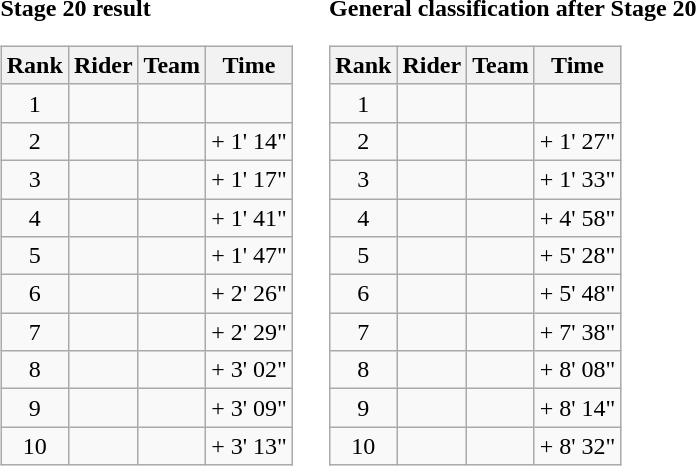<table>
<tr>
<td><strong>Stage 20 result</strong><br><table class="wikitable">
<tr>
<th scope="col">Rank</th>
<th scope="col">Rider</th>
<th scope="col">Team</th>
<th scope="col">Time</th>
</tr>
<tr>
<td style="text-align:center;">1</td>
<td></td>
<td></td>
<td style="text-align:right;"></td>
</tr>
<tr>
<td style="text-align:center;">2</td>
<td></td>
<td></td>
<td style="text-align:right;">+ 1' 14"</td>
</tr>
<tr>
<td style="text-align:center;">3</td>
<td></td>
<td></td>
<td style="text-align:right;">+ 1' 17"</td>
</tr>
<tr>
<td style="text-align:center;">4</td>
<td></td>
<td></td>
<td style="text-align:right;">+ 1' 41"</td>
</tr>
<tr>
<td style="text-align:center;">5</td>
<td></td>
<td></td>
<td style="text-align:right;">+ 1' 47"</td>
</tr>
<tr>
<td style="text-align:center;">6</td>
<td></td>
<td></td>
<td style="text-align:right;">+ 2' 26"</td>
</tr>
<tr>
<td style="text-align:center;">7</td>
<td></td>
<td></td>
<td style="text-align:right;">+ 2' 29"</td>
</tr>
<tr>
<td style="text-align:center;">8</td>
<td></td>
<td></td>
<td style="text-align:right;">+ 3' 02"</td>
</tr>
<tr>
<td style="text-align:center;">9</td>
<td></td>
<td></td>
<td style="text-align:right;">+ 3' 09"</td>
</tr>
<tr>
<td style="text-align:center;">10</td>
<td></td>
<td></td>
<td style="text-align:right;">+ 3' 13"</td>
</tr>
</table>
</td>
<td></td>
<td><strong>General classification after Stage 20</strong><br><table class="wikitable">
<tr>
<th scope="col">Rank</th>
<th scope="col">Rider</th>
<th scope="col">Team</th>
<th scope="col">Time</th>
</tr>
<tr>
<td style="text-align:center;">1</td>
<td></td>
<td></td>
<td style="text-align:right;"></td>
</tr>
<tr>
<td style="text-align:center;">2</td>
<td></td>
<td></td>
<td style="text-align:right;">+ 1' 27"</td>
</tr>
<tr>
<td style="text-align:center;">3</td>
<td></td>
<td></td>
<td style="text-align:right;">+ 1' 33"</td>
</tr>
<tr>
<td style="text-align:center;">4</td>
<td></td>
<td></td>
<td style="text-align:right;">+ 4' 58"</td>
</tr>
<tr>
<td style="text-align:center;">5</td>
<td></td>
<td></td>
<td style="text-align:right;">+ 5' 28"</td>
</tr>
<tr>
<td style="text-align:center;">6</td>
<td></td>
<td></td>
<td style="text-align:right;">+ 5' 48"</td>
</tr>
<tr>
<td style="text-align:center;">7</td>
<td></td>
<td></td>
<td style="text-align:right;">+ 7' 38"</td>
</tr>
<tr>
<td style="text-align:center;">8</td>
<td></td>
<td></td>
<td style="text-align:right;">+ 8' 08"</td>
</tr>
<tr>
<td style="text-align:center;">9</td>
<td></td>
<td></td>
<td style="text-align:right;">+ 8' 14"</td>
</tr>
<tr>
<td style="text-align:center;">10</td>
<td></td>
<td></td>
<td style="text-align:right;">+ 8' 32"</td>
</tr>
</table>
</td>
</tr>
</table>
